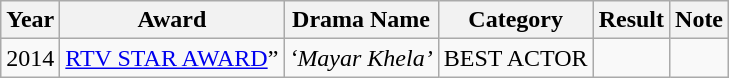<table class="wikitable">
<tr>
<th>Year</th>
<th>Award</th>
<th>Drama Name</th>
<th>Category</th>
<th>Result</th>
<th>Note</th>
</tr>
<tr>
<td>2014</td>
<td><a href='#'>RTV STAR AWARD</a>”</td>
<td><em>‘Mayar Khela’</em></td>
<td>BEST ACTOR</td>
<td></td>
<td></td>
</tr>
</table>
